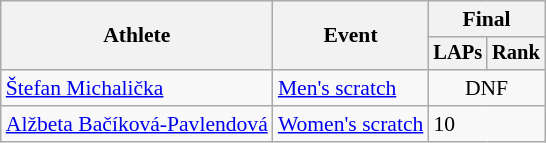<table class="wikitable" style="font-size:90%">
<tr>
<th rowspan=2>Athlete</th>
<th rowspan=2>Event</th>
<th colspan=2>Final</th>
</tr>
<tr style="font-size:95%">
<th>LAPs</th>
<th>Rank</th>
</tr>
<tr align=center>
<td align=left><a href='#'>Štefan Michalička</a></td>
<td align=left><a href='#'>Men's scratch</a></td>
<td colspan=2>DNF</td>
</tr>
<tr>
<td align=left><a href='#'>Alžbeta Bačíková-Pavlendová</a></td>
<td align=left><a href='#'>Women's scratch</a></td>
<td colspan=2>10</td>
</tr>
</table>
